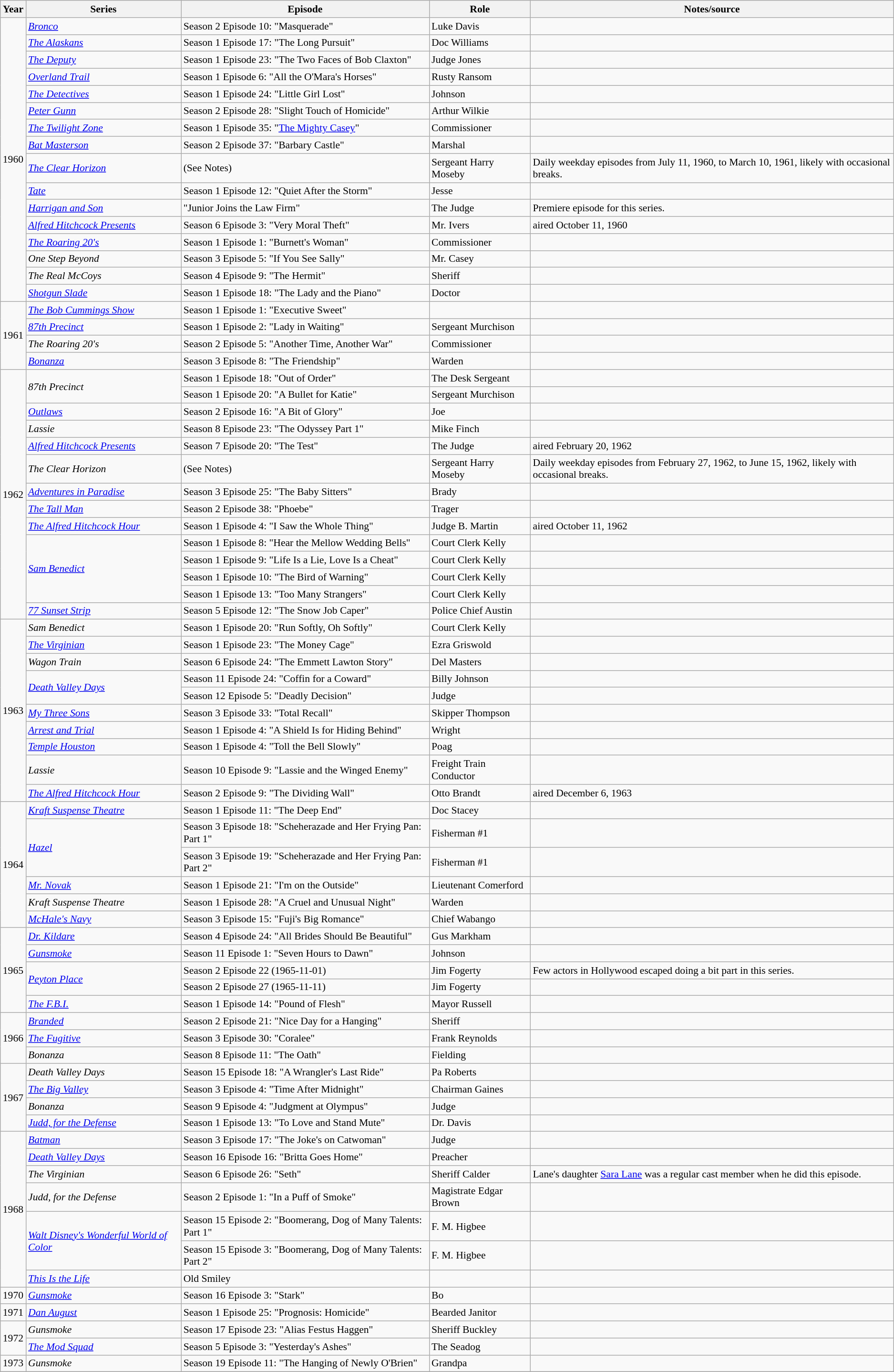<table class="wikitable sortable plainrowheaders" style="font-size: 90%">
<tr>
<th scope="col">Year</th>
<th scope="col">Series</th>
<th scope="col">Episode</th>
<th scope="col">Role</th>
<th scope="col">Notes/source</th>
</tr>
<tr>
<td rowspan=16>1960</td>
<td><em><a href='#'>Bronco</a></em></td>
<td>Season 2 Episode 10: "Masquerade"</td>
<td>Luke Davis</td>
<td></td>
</tr>
<tr>
<td><em><a href='#'>The Alaskans</a></em></td>
<td>Season 1 Episode 17: "The Long Pursuit"</td>
<td>Doc Williams</td>
<td></td>
</tr>
<tr>
<td><em><a href='#'>The Deputy</a></em></td>
<td>Season 1 Episode 23: "The Two Faces of Bob Claxton"</td>
<td>Judge Jones</td>
<td></td>
</tr>
<tr>
<td><em><a href='#'>Overland Trail</a></em></td>
<td>Season 1 Episode 6: "All the O'Mara's Horses"</td>
<td>Rusty Ransom</td>
<td></td>
</tr>
<tr>
<td><em><a href='#'>The Detectives</a></em></td>
<td>Season 1 Episode 24: "Little Girl Lost"</td>
<td>Johnson</td>
<td></td>
</tr>
<tr>
<td><em><a href='#'>Peter Gunn</a></em></td>
<td>Season 2 Episode 28: "Slight Touch of Homicide"</td>
<td>Arthur Wilkie</td>
<td></td>
</tr>
<tr>
<td><em><a href='#'>The Twilight Zone</a></em></td>
<td>Season 1 Episode 35: "<a href='#'>The Mighty Casey</a>"</td>
<td>Commissioner</td>
<td></td>
</tr>
<tr>
<td><em><a href='#'>Bat Masterson</a></em></td>
<td>Season 2 Episode 37: "Barbary Castle"</td>
<td>Marshal</td>
<td></td>
</tr>
<tr>
<td><em><a href='#'>The Clear Horizon</a></em></td>
<td>(See Notes)</td>
<td>Sergeant Harry Moseby</td>
<td>Daily weekday episodes from July 11, 1960, to March 10, 1961, likely with occasional breaks.</td>
</tr>
<tr>
<td><em><a href='#'>Tate</a></em></td>
<td>Season 1 Episode 12: "Quiet After the Storm"</td>
<td>Jesse</td>
<td></td>
</tr>
<tr>
<td><em><a href='#'>Harrigan and Son</a></em></td>
<td>"Junior Joins the Law Firm"</td>
<td>The Judge</td>
<td>Premiere episode for this series.</td>
</tr>
<tr>
<td><em><a href='#'>Alfred Hitchcock Presents</a></em></td>
<td>Season 6 Episode 3: "Very Moral Theft"</td>
<td>Mr. Ivers</td>
<td>aired October 11, 1960</td>
</tr>
<tr>
<td><em><a href='#'>The Roaring 20's</a></em></td>
<td>Season 1 Episode 1: "Burnett's Woman"</td>
<td>Commissioner</td>
<td></td>
</tr>
<tr>
<td><em>One Step Beyond</em></td>
<td>Season 3 Episode 5: "If You See Sally"</td>
<td>Mr. Casey</td>
<td></td>
</tr>
<tr>
<td><em>The Real McCoys</em></td>
<td>Season 4 Episode 9: "The Hermit"</td>
<td>Sheriff</td>
<td></td>
</tr>
<tr>
<td><em><a href='#'>Shotgun Slade</a></em></td>
<td>Season 1 Episode 18: "The Lady and the Piano"</td>
<td>Doctor</td>
<td></td>
</tr>
<tr>
<td rowspan=4>1961</td>
<td><em><a href='#'>The Bob Cummings Show</a></em></td>
<td>Season 1 Episode 1: "Executive Sweet"</td>
<td></td>
<td></td>
</tr>
<tr>
<td><em><a href='#'>87th Precinct</a></em></td>
<td>Season 1 Episode 2: "Lady in Waiting"</td>
<td>Sergeant Murchison</td>
<td></td>
</tr>
<tr>
<td><em>The Roaring 20's</em></td>
<td>Season 2 Episode 5: "Another Time, Another War"</td>
<td>Commissioner</td>
<td></td>
</tr>
<tr>
<td><em><a href='#'>Bonanza</a></em></td>
<td>Season 3 Episode 8: "The Friendship"</td>
<td>Warden</td>
<td></td>
</tr>
<tr>
<td rowspan=14>1962</td>
<td rowspan=2><em>87th Precinct</em></td>
<td>Season 1 Episode 18: "Out of Order"</td>
<td>The Desk Sergeant</td>
<td></td>
</tr>
<tr>
<td>Season 1 Episode 20: "A Bullet for Katie"</td>
<td>Sergeant Murchison</td>
<td></td>
</tr>
<tr>
<td><em><a href='#'>Outlaws</a></em></td>
<td>Season 2 Episode 16: "A Bit of Glory"</td>
<td>Joe</td>
<td></td>
</tr>
<tr>
<td><em>Lassie</em></td>
<td>Season 8 Episode 23: "The Odyssey Part 1"</td>
<td>Mike Finch</td>
<td></td>
</tr>
<tr>
<td><em><a href='#'>Alfred Hitchcock Presents</a></em></td>
<td>Season 7 Episode 20: "The Test"</td>
<td>The Judge</td>
<td>aired February 20, 1962</td>
</tr>
<tr>
<td><em>The Clear Horizon</em></td>
<td>(See Notes)</td>
<td>Sergeant Harry Moseby</td>
<td>Daily weekday episodes from February 27, 1962, to June 15, 1962, likely with occasional breaks.</td>
</tr>
<tr>
<td><em><a href='#'>Adventures in Paradise</a></em></td>
<td>Season 3 Episode 25: "The Baby Sitters"</td>
<td>Brady</td>
<td></td>
</tr>
<tr>
<td><em><a href='#'>The Tall Man</a></em></td>
<td>Season 2 Episode 38: "Phoebe"</td>
<td>Trager</td>
<td></td>
</tr>
<tr>
<td><em><a href='#'>The Alfred Hitchcock Hour</a></em></td>
<td>Season 1 Episode 4: "I Saw the Whole Thing"</td>
<td>Judge B. Martin</td>
<td>aired October 11, 1962</td>
</tr>
<tr>
<td rowspan=4><em><a href='#'>Sam Benedict</a></em></td>
<td>Season 1 Episode 8: "Hear the Mellow Wedding Bells"</td>
<td>Court Clerk Kelly</td>
<td></td>
</tr>
<tr>
<td>Season 1 Episode 9: "Life Is a Lie, Love Is a Cheat"</td>
<td>Court Clerk Kelly</td>
<td></td>
</tr>
<tr>
<td>Season 1 Episode 10: "The Bird of Warning"</td>
<td>Court Clerk Kelly</td>
<td></td>
</tr>
<tr>
<td>Season 1 Episode 13: "Too Many Strangers"</td>
<td>Court Clerk Kelly</td>
<td></td>
</tr>
<tr>
<td><em><a href='#'>77 Sunset Strip</a></em></td>
<td>Season 5 Episode 12: "The Snow Job Caper"</td>
<td>Police Chief Austin</td>
<td></td>
</tr>
<tr>
<td rowspan=10>1963</td>
<td><em>Sam Benedict</em></td>
<td>Season 1 Episode 20: "Run Softly, Oh Softly"</td>
<td>Court Clerk Kelly</td>
<td></td>
</tr>
<tr>
<td><em><a href='#'>The Virginian</a></em></td>
<td>Season 1 Episode 23: "The Money Cage"</td>
<td>Ezra Griswold</td>
<td></td>
</tr>
<tr>
<td><em>Wagon Train</em></td>
<td>Season 6 Episode 24: "The Emmett Lawton Story"</td>
<td>Del Masters</td>
<td></td>
</tr>
<tr>
<td rowspan=2><em><a href='#'>Death Valley Days</a></em></td>
<td>Season 11 Episode 24: "Coffin for a Coward"</td>
<td>Billy Johnson</td>
<td></td>
</tr>
<tr>
<td>Season 12 Episode 5: "Deadly Decision"</td>
<td>Judge</td>
<td></td>
</tr>
<tr>
<td><em><a href='#'>My Three Sons</a></em></td>
<td>Season 3 Episode 33: "Total Recall"</td>
<td>Skipper Thompson</td>
<td></td>
</tr>
<tr>
<td><em><a href='#'>Arrest and Trial</a></em></td>
<td>Season 1 Episode 4: "A Shield Is for Hiding Behind"</td>
<td>Wright</td>
<td></td>
</tr>
<tr>
<td><em><a href='#'>Temple Houston</a></em></td>
<td>Season 1 Episode 4: "Toll the Bell Slowly"</td>
<td>Poag</td>
<td></td>
</tr>
<tr>
<td><em>Lassie</em></td>
<td>Season 10 Episode 9: "Lassie and the Winged Enemy"</td>
<td>Freight Train Conductor</td>
<td></td>
</tr>
<tr>
<td><em><a href='#'>The Alfred Hitchcock Hour</a></em></td>
<td>Season 2 Episode 9: "The Dividing Wall"</td>
<td>Otto Brandt</td>
<td>aired December 6, 1963</td>
</tr>
<tr>
<td rowspan=6>1964</td>
<td><em><a href='#'>Kraft Suspense Theatre</a></em></td>
<td>Season 1 Episode 11: "The Deep End"</td>
<td>Doc Stacey</td>
<td></td>
</tr>
<tr>
<td rowspan=2><em><a href='#'>Hazel</a></em></td>
<td>Season 3 Episode 18: "Scheherazade and Her Frying Pan: Part 1"</td>
<td>Fisherman #1</td>
<td></td>
</tr>
<tr>
<td>Season 3 Episode 19: "Scheherazade and Her Frying Pan: Part 2"</td>
<td>Fisherman #1</td>
<td></td>
</tr>
<tr>
<td><em><a href='#'>Mr. Novak</a></em></td>
<td>Season 1 Episode 21: "I'm on the Outside"</td>
<td>Lieutenant Comerford</td>
<td></td>
</tr>
<tr>
<td><em>Kraft Suspense Theatre</em></td>
<td>Season 1 Episode 28: "A Cruel and Unusual Night"</td>
<td>Warden</td>
<td></td>
</tr>
<tr>
<td><em><a href='#'>McHale's Navy</a></em></td>
<td>Season 3 Episode 15: "Fuji's Big Romance"</td>
<td>Chief Wabango</td>
<td></td>
</tr>
<tr>
<td rowspan=5>1965</td>
<td><em><a href='#'>Dr. Kildare</a></em></td>
<td>Season 4 Episode 24: "All Brides Should Be Beautiful"</td>
<td>Gus Markham</td>
<td></td>
</tr>
<tr>
<td><em><a href='#'>Gunsmoke</a></em></td>
<td>Season 11 Episode 1: "Seven Hours to Dawn"</td>
<td>Johnson</td>
<td></td>
</tr>
<tr>
<td rowspan=2><em><a href='#'>Peyton Place</a></em></td>
<td>Season 2 Episode 22 (1965-11-01)</td>
<td>Jim Fogerty</td>
<td>Few actors in Hollywood escaped doing a bit part in this series.</td>
</tr>
<tr>
<td>Season 2 Episode 27 (1965-11-11)</td>
<td>Jim Fogerty</td>
<td></td>
</tr>
<tr>
<td><em><a href='#'>The F.B.I.</a></em></td>
<td>Season 1 Episode 14: "Pound of Flesh"</td>
<td>Mayor Russell</td>
<td></td>
</tr>
<tr>
<td rowspan=3>1966</td>
<td><em><a href='#'>Branded</a></em></td>
<td>Season 2 Episode 21: "Nice Day for a Hanging"</td>
<td>Sheriff</td>
<td></td>
</tr>
<tr>
<td><em><a href='#'>The Fugitive</a></em></td>
<td>Season 3 Episode 30: "Coralee"</td>
<td>Frank Reynolds</td>
<td></td>
</tr>
<tr>
<td><em>Bonanza</em></td>
<td>Season 8 Episode 11: "The Oath"</td>
<td>Fielding</td>
<td></td>
</tr>
<tr>
<td rowspan=4>1967</td>
<td><em>Death Valley Days</em></td>
<td>Season 15 Episode 18: "A Wrangler's Last Ride"</td>
<td>Pa Roberts</td>
<td></td>
</tr>
<tr>
<td><em><a href='#'>The Big Valley</a></em></td>
<td>Season 3 Episode 4: "Time After Midnight"</td>
<td>Chairman Gaines</td>
<td></td>
</tr>
<tr>
<td><em>Bonanza</em></td>
<td>Season 9 Episode 4: "Judgment at Olympus"</td>
<td>Judge</td>
<td></td>
</tr>
<tr>
<td><em><a href='#'>Judd, for the Defense</a></em></td>
<td>Season 1 Episode 13: "To Love and Stand Mute"</td>
<td>Dr. Davis</td>
<td></td>
</tr>
<tr>
<td rowspan=7>1968</td>
<td><em><a href='#'>Batman</a></em></td>
<td>Season 3 Episode 17: "The Joke's on Catwoman"</td>
<td>Judge</td>
<td></td>
</tr>
<tr>
<td><em><a href='#'>Death Valley Days</a></em></td>
<td>Season 16 Episode 16: "Britta Goes Home"</td>
<td>Preacher</td>
<td></td>
</tr>
<tr>
<td><em>The Virginian</em></td>
<td>Season 6 Episode 26: "Seth"</td>
<td>Sheriff Calder</td>
<td>Lane's daughter <a href='#'>Sara Lane</a> was a regular cast member when he did this episode.</td>
</tr>
<tr>
<td><em>Judd, for the Defense</em></td>
<td>Season 2 Episode 1: "In a Puff of Smoke"</td>
<td>Magistrate Edgar Brown</td>
<td></td>
</tr>
<tr>
<td rowspan=2><em><a href='#'>Walt Disney's Wonderful World of Color</a></em></td>
<td>Season 15 Episode 2: "Boomerang, Dog of Many Talents: Part 1"</td>
<td>F. M. Higbee</td>
<td></td>
</tr>
<tr>
<td>Season 15 Episode 3: "Boomerang, Dog of Many Talents: Part 2"</td>
<td>F. M. Higbee</td>
<td></td>
</tr>
<tr>
<td><em><a href='#'>This Is the Life</a></em></td>
<td>Old Smiley</td>
<td></td>
<td></td>
</tr>
<tr>
<td>1970</td>
<td><em><a href='#'>Gunsmoke</a></em></td>
<td>Season 16 Episode 3: "Stark"</td>
<td>Bo</td>
<td></td>
</tr>
<tr>
<td>1971</td>
<td><em><a href='#'>Dan August</a></em></td>
<td>Season 1 Episode 25: "Prognosis: Homicide"</td>
<td>Bearded Janitor</td>
<td></td>
</tr>
<tr>
<td rowspan=2>1972</td>
<td><em>Gunsmoke</em></td>
<td>Season 17 Episode 23: "Alias Festus Haggen"</td>
<td>Sheriff Buckley</td>
<td></td>
</tr>
<tr>
<td><em><a href='#'>The Mod Squad</a></em></td>
<td>Season 5 Episode 3: "Yesterday's Ashes"</td>
<td>The Seadog</td>
<td></td>
</tr>
<tr>
<td>1973</td>
<td><em>Gunsmoke</em></td>
<td>Season 19 Episode 11: "The Hanging of Newly O'Brien"</td>
<td>Grandpa</td>
<td></td>
</tr>
<tr>
</tr>
</table>
